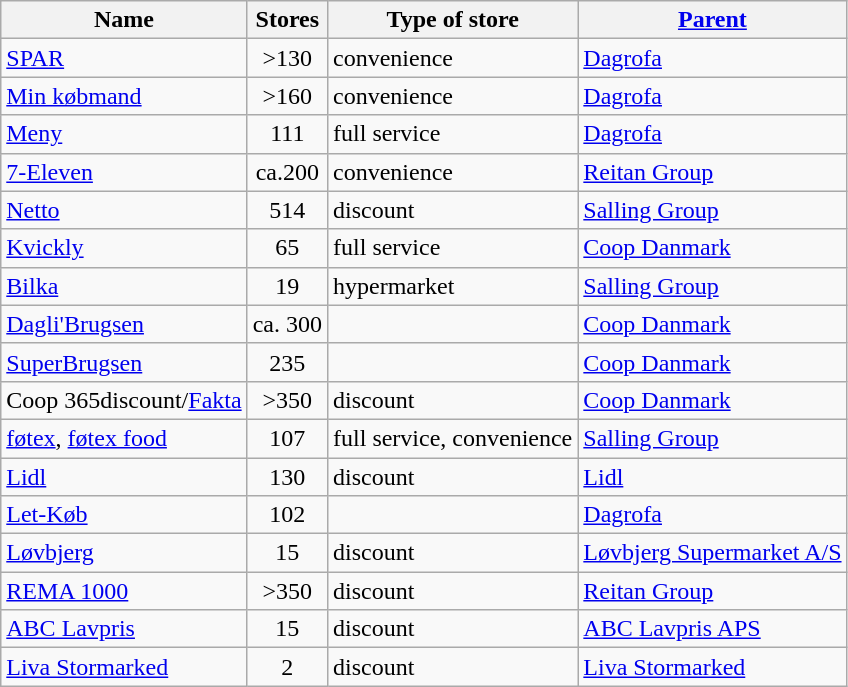<table class="wikitable sortable">
<tr>
<th>Name</th>
<th>Stores</th>
<th>Type of store</th>
<th><a href='#'>Parent</a></th>
</tr>
<tr>
<td><a href='#'>SPAR</a></td>
<td align="center">>130</td>
<td>convenience</td>
<td><a href='#'>Dagrofa</a></td>
</tr>
<tr>
<td><a href='#'>Min købmand</a></td>
<td align="center">>160</td>
<td>convenience</td>
<td><a href='#'>Dagrofa</a></td>
</tr>
<tr>
<td><a href='#'>Meny</a></td>
<td align="center">111</td>
<td>full service</td>
<td><a href='#'>Dagrofa</a></td>
</tr>
<tr>
<td><a href='#'>7-Eleven</a></td>
<td align="center">ca.200</td>
<td>convenience</td>
<td><a href='#'>Reitan Group</a></td>
</tr>
<tr>
<td><a href='#'>Netto</a></td>
<td align="center">514</td>
<td>discount</td>
<td><a href='#'>Salling Group</a></td>
</tr>
<tr>
<td><a href='#'>Kvickly</a></td>
<td align="center">65</td>
<td>full service</td>
<td><a href='#'>Coop Danmark</a></td>
</tr>
<tr>
<td><a href='#'>Bilka</a></td>
<td align="center">19</td>
<td>hypermarket</td>
<td><a href='#'>Salling Group</a></td>
</tr>
<tr>
<td><a href='#'>Dagli'Brugsen</a></td>
<td align="center">ca. 300</td>
<td></td>
<td><a href='#'>Coop Danmark</a></td>
</tr>
<tr>
<td><a href='#'>SuperBrugsen</a></td>
<td align="center">235</td>
<td></td>
<td><a href='#'>Coop Danmark</a></td>
</tr>
<tr>
<td>Coop 365discount/<a href='#'>Fakta </a></td>
<td align="center">>350</td>
<td>discount</td>
<td><a href='#'>Coop Danmark</a></td>
</tr>
<tr>
<td><a href='#'>føtex</a>, <a href='#'>føtex food</a></td>
<td align="center">107</td>
<td>full service, convenience</td>
<td><a href='#'>Salling Group</a></td>
</tr>
<tr>
<td><a href='#'>Lidl</a></td>
<td align="center">130</td>
<td>discount</td>
<td><a href='#'>Lidl</a></td>
</tr>
<tr>
<td><a href='#'>Let-Køb</a></td>
<td align="center">102</td>
<td></td>
<td><a href='#'>Dagrofa</a></td>
</tr>
<tr>
<td><a href='#'>Løvbjerg</a></td>
<td align="center">15</td>
<td>discount</td>
<td><a href='#'>Løvbjerg Supermarket A/S</a></td>
</tr>
<tr>
<td><a href='#'>REMA 1000</a></td>
<td align="center">>350</td>
<td>discount</td>
<td><a href='#'>Reitan Group</a></td>
</tr>
<tr>
<td><a href='#'>ABC Lavpris</a></td>
<td align="center">15</td>
<td>discount</td>
<td><a href='#'>ABC Lavpris APS</a></td>
</tr>
<tr>
<td><a href='#'>Liva Stormarked</a></td>
<td align="center">2</td>
<td>discount</td>
<td><a href='#'>Liva Stormarked</a></td>
</tr>
</table>
